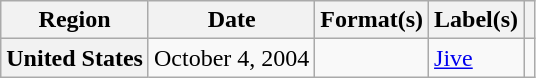<table class="wikitable plainrowheaders">
<tr>
<th scope="col">Region</th>
<th scope="col">Date</th>
<th scope="col">Format(s)</th>
<th scope="col">Label(s)</th>
<th scope="col"></th>
</tr>
<tr>
<th scope="row">United States</th>
<td>October 4, 2004</td>
<td></td>
<td><a href='#'>Jive</a></td>
<td align="center"></td>
</tr>
</table>
